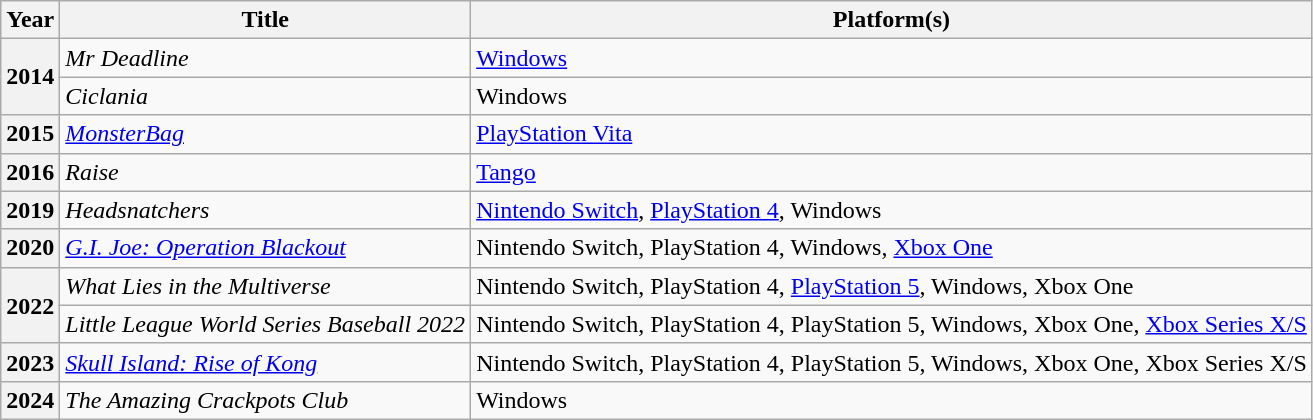<table class="wikitable sortable plainrowheaders">
<tr>
<th scope="col">Year</th>
<th scope="col">Title</th>
<th scope="col">Platform(s)</th>
</tr>
<tr>
<th scope="row" rowspan="2">2014</th>
<td><em>Mr Deadline</em></td>
<td><a href='#'>Windows</a></td>
</tr>
<tr>
<td><em>Ciclania</em></td>
<td>Windows</td>
</tr>
<tr>
<th scope="row">2015</th>
<td><em><a href='#'>MonsterBag</a></em></td>
<td><a href='#'>PlayStation Vita</a></td>
</tr>
<tr>
<th scope="row">2016</th>
<td><em>Raise</em></td>
<td><a href='#'>Tango</a></td>
</tr>
<tr>
<th scope="row">2019</th>
<td><em>Headsnatchers</em></td>
<td><a href='#'>Nintendo Switch</a>, <a href='#'>PlayStation 4</a>, Windows</td>
</tr>
<tr>
<th scope="row">2020</th>
<td><em><a href='#'>G.I. Joe: Operation Blackout</a></em></td>
<td>Nintendo Switch, PlayStation 4, Windows, <a href='#'>Xbox One</a></td>
</tr>
<tr>
<th scope="row" rowspan="2">2022</th>
<td><em>What Lies in the Multiverse</em></td>
<td>Nintendo Switch, PlayStation 4, <a href='#'>PlayStation 5</a>, Windows, Xbox One</td>
</tr>
<tr>
<td><em>Little League World Series Baseball 2022</em></td>
<td>Nintendo Switch, PlayStation 4, PlayStation 5, Windows, Xbox One, <a href='#'>Xbox Series X/S</a></td>
</tr>
<tr>
<th scope="row">2023</th>
<td><em><a href='#'>Skull Island: Rise of Kong</a></em></td>
<td>Nintendo Switch, PlayStation 4, PlayStation 5, Windows, Xbox One, Xbox Series X/S</td>
</tr>
<tr>
<th scope="row">2024</th>
<td><em>The Amazing Crackpots Club</em></td>
<td>Windows</td>
</tr>
</table>
